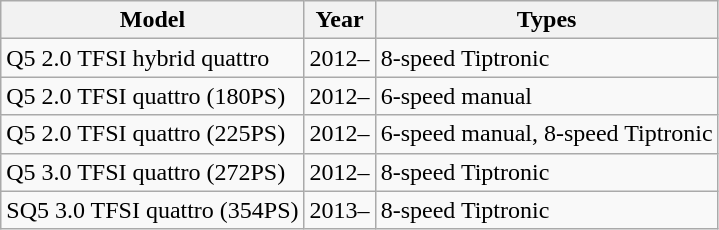<table class="wikitable sortable collapsible">
<tr>
<th>Model</th>
<th>Year</th>
<th>Types</th>
</tr>
<tr>
<td>Q5 2.0 TFSI hybrid quattro</td>
<td>2012–</td>
<td>8-speed Tiptronic</td>
</tr>
<tr>
<td>Q5 2.0 TFSI quattro (180PS)</td>
<td>2012–</td>
<td>6-speed manual</td>
</tr>
<tr>
<td>Q5 2.0 TFSI quattro (225PS)</td>
<td>2012–</td>
<td>6-speed manual, 8-speed Tiptronic</td>
</tr>
<tr>
<td>Q5 3.0 TFSI quattro (272PS)</td>
<td>2012–</td>
<td>8-speed Tiptronic</td>
</tr>
<tr>
<td>SQ5 3.0 TFSI quattro (354PS)</td>
<td>2013–</td>
<td>8-speed Tiptronic</td>
</tr>
</table>
